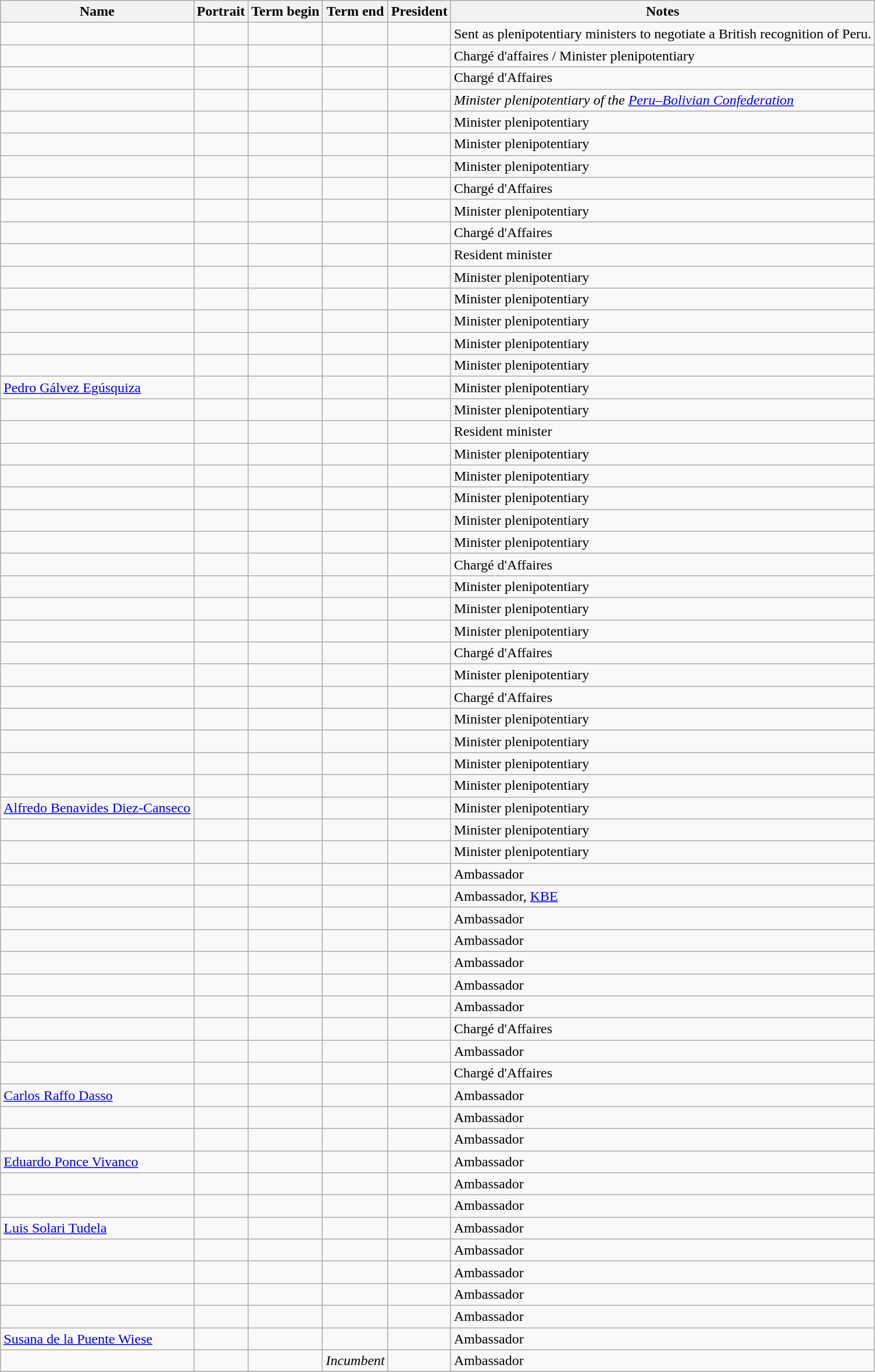<table class="wikitable sortable"  text-align:center;">
<tr>
<th>Name</th>
<th class="unsortable">Portrait</th>
<th>Term begin</th>
<th>Term end</th>
<th>President</th>
<th class="unsortable">Notes</th>
</tr>
<tr>
<td><br></td>
<td> </td>
<td></td>
<td></td>
<td></td>
<td>Sent as plenipotentiary ministers to negotiate a British recognition of Peru.</td>
</tr>
<tr>
<td></td>
<td></td>
<td></td>
<td></td>
<td></td>
<td>Chargé d'affaires / Minister plenipotentiary</td>
</tr>
<tr>
<td></td>
<td></td>
<td></td>
<td></td>
<td></td>
<td>Chargé d'Affaires</td>
</tr>
<tr>
<td></td>
<td></td>
<td></td>
<td></td>
<td></td>
<td><em>Minister plenipotentiary of the <a href='#'>Peru–Bolivian Confederation</a></em></td>
</tr>
<tr>
<td></td>
<td></td>
<td></td>
<td></td>
<td></td>
<td>Minister plenipotentiary</td>
</tr>
<tr>
<td></td>
<td></td>
<td></td>
<td></td>
<td></td>
<td>Minister plenipotentiary</td>
</tr>
<tr>
<td></td>
<td></td>
<td></td>
<td></td>
<td></td>
<td>Minister plenipotentiary</td>
</tr>
<tr>
<td></td>
<td></td>
<td></td>
<td></td>
<td></td>
<td>Chargé d'Affaires</td>
</tr>
<tr>
<td></td>
<td></td>
<td></td>
<td></td>
<td></td>
<td>Minister plenipotentiary</td>
</tr>
<tr>
<td></td>
<td></td>
<td></td>
<td></td>
<td></td>
<td>Chargé d'Affaires</td>
</tr>
<tr>
<td></td>
<td></td>
<td></td>
<td></td>
<td></td>
<td>Resident minister</td>
</tr>
<tr>
<td></td>
<td></td>
<td></td>
<td></td>
<td></td>
<td>Minister plenipotentiary</td>
</tr>
<tr>
<td></td>
<td></td>
<td></td>
<td></td>
<td></td>
<td>Minister plenipotentiary</td>
</tr>
<tr>
<td></td>
<td></td>
<td></td>
<td></td>
<td></td>
<td>Minister plenipotentiary</td>
</tr>
<tr>
<td></td>
<td></td>
<td></td>
<td></td>
<td></td>
<td>Minister plenipotentiary</td>
</tr>
<tr>
<td></td>
<td></td>
<td></td>
<td></td>
<td></td>
<td>Minister plenipotentiary</td>
</tr>
<tr>
<td><a href='#'>Pedro Gálvez Egúsquiza</a></td>
<td></td>
<td></td>
<td></td>
<td></td>
<td>Minister plenipotentiary</td>
</tr>
<tr>
<td></td>
<td></td>
<td></td>
<td></td>
<td></td>
<td>Minister plenipotentiary</td>
</tr>
<tr>
<td></td>
<td></td>
<td></td>
<td></td>
<td></td>
<td>Resident minister</td>
</tr>
<tr>
<td></td>
<td></td>
<td></td>
<td></td>
<td></td>
<td>Minister plenipotentiary</td>
</tr>
<tr>
<td></td>
<td></td>
<td></td>
<td></td>
<td></td>
<td>Minister plenipotentiary</td>
</tr>
<tr>
<td></td>
<td></td>
<td></td>
<td></td>
<td></td>
<td>Minister plenipotentiary</td>
</tr>
<tr>
<td></td>
<td></td>
<td></td>
<td></td>
<td></td>
<td>Minister plenipotentiary</td>
</tr>
<tr>
<td></td>
<td></td>
<td></td>
<td></td>
<td></td>
<td>Minister plenipotentiary</td>
</tr>
<tr>
<td></td>
<td></td>
<td></td>
<td></td>
<td></td>
<td>Chargé d'Affaires</td>
</tr>
<tr>
<td></td>
<td></td>
<td></td>
<td></td>
<td></td>
<td>Minister plenipotentiary</td>
</tr>
<tr>
<td></td>
<td></td>
<td></td>
<td></td>
<td></td>
<td>Minister plenipotentiary</td>
</tr>
<tr>
<td></td>
<td></td>
<td></td>
<td></td>
<td></td>
<td>Minister plenipotentiary</td>
</tr>
<tr>
<td></td>
<td></td>
<td></td>
<td></td>
<td></td>
<td>Chargé d'Affaires</td>
</tr>
<tr>
<td></td>
<td></td>
<td></td>
<td></td>
<td></td>
<td>Minister plenipotentiary</td>
</tr>
<tr>
<td></td>
<td></td>
<td></td>
<td></td>
<td></td>
<td>Chargé d'Affaires</td>
</tr>
<tr>
<td></td>
<td></td>
<td></td>
<td></td>
<td></td>
<td>Minister plenipotentiary</td>
</tr>
<tr>
<td></td>
<td></td>
<td></td>
<td></td>
<td></td>
<td>Minister plenipotentiary</td>
</tr>
<tr>
<td></td>
<td></td>
<td></td>
<td></td>
<td></td>
<td>Minister plenipotentiary</td>
</tr>
<tr>
<td></td>
<td></td>
<td></td>
<td></td>
<td></td>
<td>Minister plenipotentiary</td>
</tr>
<tr>
<td><a href='#'>Alfredo Benavides Diez-Canseco</a></td>
<td></td>
<td></td>
<td></td>
<td></td>
<td>Minister plenipotentiary</td>
</tr>
<tr>
<td></td>
<td></td>
<td></td>
<td></td>
<td></td>
<td>Minister plenipotentiary</td>
</tr>
<tr>
<td></td>
<td></td>
<td></td>
<td></td>
<td></td>
<td>Minister plenipotentiary</td>
</tr>
<tr>
<td></td>
<td></td>
<td></td>
<td></td>
<td></td>
<td>Ambassador</td>
</tr>
<tr>
<td></td>
<td></td>
<td></td>
<td></td>
<td></td>
<td>Ambassador, <a href='#'>KBE</a></td>
</tr>
<tr>
<td></td>
<td></td>
<td></td>
<td></td>
<td></td>
<td>Ambassador</td>
</tr>
<tr>
<td></td>
<td></td>
<td></td>
<td></td>
<td></td>
<td>Ambassador</td>
</tr>
<tr>
<td></td>
<td></td>
<td></td>
<td></td>
<td></td>
<td>Ambassador</td>
</tr>
<tr>
<td></td>
<td></td>
<td></td>
<td></td>
<td></td>
<td>Ambassador</td>
</tr>
<tr>
<td></td>
<td></td>
<td></td>
<td></td>
<td></td>
<td>Ambassador</td>
</tr>
<tr>
<td></td>
<td></td>
<td></td>
<td></td>
<td></td>
<td>Chargé d'Affaires</td>
</tr>
<tr>
<td></td>
<td></td>
<td></td>
<td></td>
<td></td>
<td>Ambassador</td>
</tr>
<tr>
<td></td>
<td></td>
<td></td>
<td></td>
<td></td>
<td>Chargé d'Affaires</td>
</tr>
<tr>
<td><a href='#'>Carlos Raffo Dasso</a></td>
<td></td>
<td></td>
<td></td>
<td></td>
<td>Ambassador</td>
</tr>
<tr>
<td></td>
<td></td>
<td></td>
<td></td>
<td></td>
<td>Ambassador</td>
</tr>
<tr>
<td></td>
<td></td>
<td></td>
<td></td>
<td></td>
<td>Ambassador</td>
</tr>
<tr>
<td><a href='#'>Eduardo Ponce Vivanco</a></td>
<td></td>
<td></td>
<td></td>
<td></td>
<td>Ambassador</td>
</tr>
<tr>
<td></td>
<td></td>
<td></td>
<td></td>
<td></td>
<td>Ambassador</td>
</tr>
<tr>
<td></td>
<td></td>
<td></td>
<td></td>
<td></td>
<td>Ambassador</td>
</tr>
<tr>
<td><a href='#'>Luis Solari Tudela</a></td>
<td></td>
<td></td>
<td></td>
<td></td>
<td>Ambassador</td>
</tr>
<tr>
<td></td>
<td></td>
<td></td>
<td></td>
<td></td>
<td>Ambassador</td>
</tr>
<tr>
<td></td>
<td></td>
<td></td>
<td></td>
<td></td>
<td>Ambassador</td>
</tr>
<tr>
<td></td>
<td></td>
<td></td>
<td></td>
<td></td>
<td>Ambassador</td>
</tr>
<tr>
<td></td>
<td></td>
<td></td>
<td></td>
<td></td>
<td>Ambassador</td>
</tr>
<tr>
<td><a href='#'>Susana de la Puente Wiese</a></td>
<td></td>
<td></td>
<td></td>
<td></td>
<td>Ambassador</td>
</tr>
<tr>
<td></td>
<td></td>
<td></td>
<td><em>Incumbent</em></td>
<td></td>
<td>Ambassador</td>
</tr>
<tr>
</tr>
</table>
